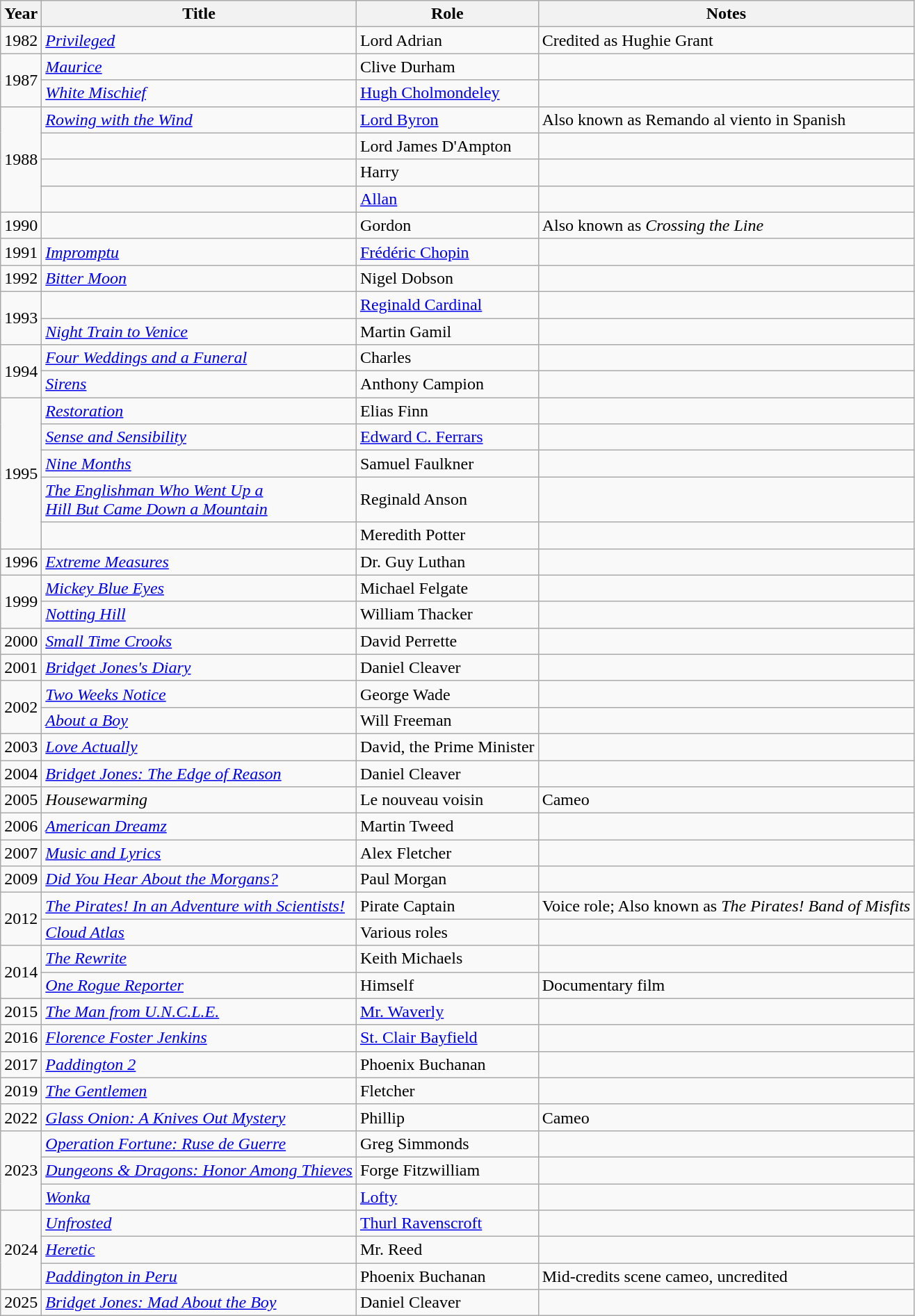<table class="wikitable sortable unsortable">
<tr>
<th>Year</th>
<th>Title</th>
<th>Role</th>
<th>Notes</th>
</tr>
<tr>
<td>1982</td>
<td><em><a href='#'>Privileged</a></em></td>
<td>Lord Adrian</td>
<td>Credited as Hughie Grant</td>
</tr>
<tr>
<td rowspan="2">1987</td>
<td><em><a href='#'>Maurice</a></em></td>
<td>Clive Durham</td>
<td></td>
</tr>
<tr>
<td><em><a href='#'>White Mischief</a></em></td>
<td><a href='#'>Hugh Cholmondeley</a></td>
<td></td>
</tr>
<tr>
<td rowspan="4">1988</td>
<td><em><a href='#'>Rowing with the Wind</a></em></td>
<td><a href='#'>Lord Byron</a></td>
<td>Also known as Remando al viento in Spanish</td>
</tr>
<tr>
<td><em></em></td>
<td>Lord James D'Ampton</td>
<td></td>
</tr>
<tr>
<td><em></em></td>
<td>Harry</td>
<td></td>
</tr>
<tr>
<td><em></em></td>
<td><a href='#'>Allan</a></td>
<td></td>
</tr>
<tr>
<td>1990</td>
<td><em></em></td>
<td>Gordon</td>
<td>Also known as <em>Crossing the Line</em></td>
</tr>
<tr>
<td>1991</td>
<td><em><a href='#'>Impromptu</a> </em></td>
<td><a href='#'>Frédéric Chopin</a></td>
<td></td>
</tr>
<tr>
<td>1992</td>
<td><em><a href='#'>Bitter Moon</a></em></td>
<td>Nigel Dobson</td>
<td></td>
</tr>
<tr>
<td rowspan="2">1993</td>
<td><em></em></td>
<td><a href='#'>Reginald Cardinal</a></td>
<td></td>
</tr>
<tr>
<td><em><a href='#'>Night Train to Venice</a></em></td>
<td>Martin Gamil</td>
<td></td>
</tr>
<tr>
<td rowspan="2">1994</td>
<td><em><a href='#'>Four Weddings and a Funeral</a></em></td>
<td>Charles</td>
<td></td>
</tr>
<tr>
<td><em><a href='#'>Sirens</a></em></td>
<td>Anthony Campion</td>
<td></td>
</tr>
<tr>
<td rowspan="5">1995</td>
<td><em><a href='#'>Restoration</a></em></td>
<td>Elias Finn</td>
<td></td>
</tr>
<tr>
<td><em><a href='#'>Sense and Sensibility</a></em></td>
<td><a href='#'>Edward C. Ferrars</a></td>
<td></td>
</tr>
<tr>
<td><em><a href='#'>Nine Months</a></em></td>
<td>Samuel Faulkner</td>
<td></td>
</tr>
<tr>
<td><em><a href='#'>The Englishman Who Went Up a <br> Hill But Came Down a Mountain</a></em></td>
<td>Reginald Anson</td>
<td></td>
</tr>
<tr>
<td><em></em></td>
<td>Meredith Potter</td>
<td></td>
</tr>
<tr>
<td>1996</td>
<td><em><a href='#'>Extreme Measures</a></em></td>
<td>Dr. Guy Luthan</td>
<td></td>
</tr>
<tr>
<td rowspan="2">1999</td>
<td><em><a href='#'>Mickey Blue Eyes</a></em></td>
<td>Michael Felgate</td>
<td></td>
</tr>
<tr>
<td><em><a href='#'>Notting Hill</a></em></td>
<td>William Thacker</td>
<td></td>
</tr>
<tr>
<td>2000</td>
<td><em><a href='#'>Small Time Crooks</a></em></td>
<td>David Perrette</td>
<td></td>
</tr>
<tr>
<td>2001</td>
<td><em><a href='#'>Bridget Jones's Diary</a></em></td>
<td>Daniel Cleaver</td>
<td></td>
</tr>
<tr>
<td rowspan="2">2002</td>
<td><em><a href='#'>Two Weeks Notice</a></em></td>
<td>George Wade</td>
<td></td>
</tr>
<tr>
<td><em><a href='#'>About a Boy</a></em></td>
<td>Will Freeman</td>
<td></td>
</tr>
<tr>
<td>2003</td>
<td><em><a href='#'>Love Actually</a></em></td>
<td>David, the Prime Minister</td>
<td></td>
</tr>
<tr>
<td>2004</td>
<td><em><a href='#'>Bridget Jones: The Edge of Reason</a></em></td>
<td>Daniel Cleaver</td>
<td></td>
</tr>
<tr>
<td>2005</td>
<td><em>Housewarming</em></td>
<td>Le nouveau voisin</td>
<td>Cameo</td>
</tr>
<tr>
<td>2006</td>
<td><em><a href='#'>American Dreamz</a></em></td>
<td>Martin Tweed</td>
<td></td>
</tr>
<tr>
<td>2007</td>
<td><em><a href='#'>Music and Lyrics</a></em></td>
<td>Alex Fletcher</td>
<td></td>
</tr>
<tr>
<td>2009</td>
<td><em><a href='#'>Did You Hear About the Morgans?</a></em></td>
<td>Paul Morgan</td>
<td></td>
</tr>
<tr>
<td rowspan="2">2012</td>
<td><em><a href='#'>The Pirates! In an Adventure with Scientists!</a></em></td>
<td>Pirate Captain</td>
<td>Voice role; Also known as <em>The Pirates! Band of Misfits</em></td>
</tr>
<tr>
<td><em><a href='#'>Cloud Atlas</a></em></td>
<td>Various roles</td>
<td></td>
</tr>
<tr>
<td rowspan="2">2014</td>
<td><em><a href='#'>The Rewrite</a></em></td>
<td>Keith Michaels</td>
<td></td>
</tr>
<tr>
<td><em><a href='#'>One Rogue Reporter</a></em></td>
<td>Himself</td>
<td>Documentary film</td>
</tr>
<tr>
<td>2015</td>
<td><em><a href='#'>The Man from U.N.C.L.E.</a></em></td>
<td><a href='#'>Mr. Waverly</a></td>
<td></td>
</tr>
<tr>
<td>2016</td>
<td><em><a href='#'>Florence Foster Jenkins</a></em></td>
<td><a href='#'>St. Clair Bayfield</a></td>
<td></td>
</tr>
<tr>
<td>2017</td>
<td><em><a href='#'>Paddington 2</a></em></td>
<td>Phoenix Buchanan</td>
<td></td>
</tr>
<tr>
<td>2019</td>
<td><em><a href='#'>The Gentlemen</a></em></td>
<td>Fletcher</td>
<td></td>
</tr>
<tr>
<td>2022</td>
<td><em><a href='#'>Glass Onion: A Knives Out Mystery</a></em></td>
<td>Phillip</td>
<td>Cameo</td>
</tr>
<tr>
<td rowspan="3">2023</td>
<td><em><a href='#'>Operation Fortune: Ruse de Guerre</a></em></td>
<td>Greg Simmonds</td>
<td></td>
</tr>
<tr>
<td><em><a href='#'>Dungeons & Dragons: Honor Among Thieves</a></em></td>
<td>Forge Fitzwilliam</td>
<td></td>
</tr>
<tr>
<td><em><a href='#'>Wonka</a></em></td>
<td><a href='#'>Lofty</a></td>
<td></td>
</tr>
<tr>
<td rowspan=3>2024</td>
<td><em><a href='#'>Unfrosted</a></em></td>
<td><a href='#'>Thurl Ravenscroft</a></td>
<td></td>
</tr>
<tr>
<td><em><a href='#'>Heretic</a></em></td>
<td>Mr. Reed</td>
<td></td>
</tr>
<tr>
<td><em><a href='#'>Paddington in Peru</a></em></td>
<td>Phoenix Buchanan</td>
<td>Mid-credits scene cameo, uncredited</td>
</tr>
<tr>
<td>2025</td>
<td><em><a href='#'>Bridget Jones: Mad About the Boy</a></em></td>
<td>Daniel Cleaver</td>
<td></td>
</tr>
</table>
